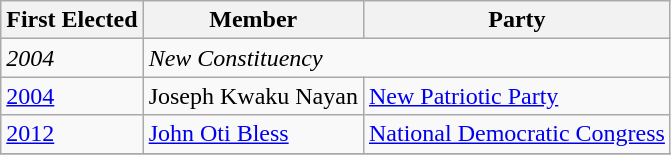<table class="wikitable">
<tr>
<th>First Elected</th>
<th>Member</th>
<th>Party</th>
</tr>
<tr>
<td><em>2004</em></td>
<td colspan=2><em>New Constituency</em></td>
</tr>
<tr>
<td><a href='#'>2004</a></td>
<td>Joseph Kwaku Nayan</td>
<td><a href='#'>New Patriotic Party</a></td>
</tr>
<tr>
<td><a href='#'>2012</a></td>
<td><a href='#'>John Oti Bless</a></td>
<td><a href='#'>National Democratic Congress</a></td>
</tr>
<tr>
</tr>
</table>
